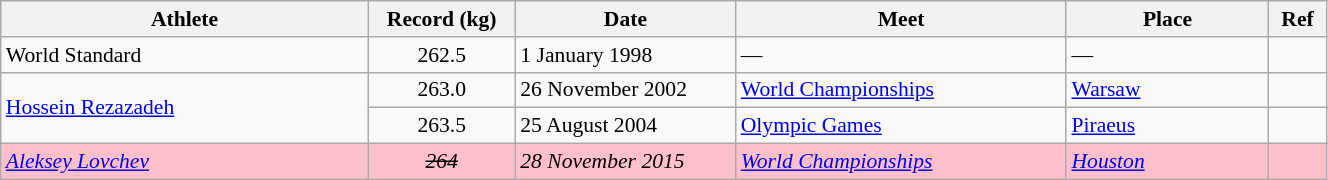<table class="wikitable" style="font-size:90%; width: 70%;">
<tr>
<th width=20%>Athlete</th>
<th width=8%>Record (kg)</th>
<th width=12%>Date</th>
<th width=18%>Meet</th>
<th width=11%>Place</th>
<th width=3%>Ref</th>
</tr>
<tr>
<td>World Standard</td>
<td align="center">262.5</td>
<td>1 January 1998</td>
<td>—</td>
<td>—</td>
<td></td>
</tr>
<tr>
<td rowspan=2> <a href='#'>Hossein Rezazadeh</a></td>
<td align="center">263.0</td>
<td>26 November 2002</td>
<td><a href='#'>World Championships</a></td>
<td><a href='#'>Warsaw</a></td>
<td></td>
</tr>
<tr>
<td align="center">263.5</td>
<td>25 August 2004</td>
<td><a href='#'>Olympic Games</a></td>
<td><a href='#'>Piraeus</a></td>
<td></td>
</tr>
<tr bgcolor=pink>
<td><em> <a href='#'>Aleksey Lovchev</a></em> </td>
<td align="center"><em><s>264</s></em></td>
<td><em>28 November 2015</em></td>
<td><em><a href='#'>World Championships</a></em></td>
<td><em><a href='#'>Houston</a></em></td>
<td></td>
</tr>
</table>
